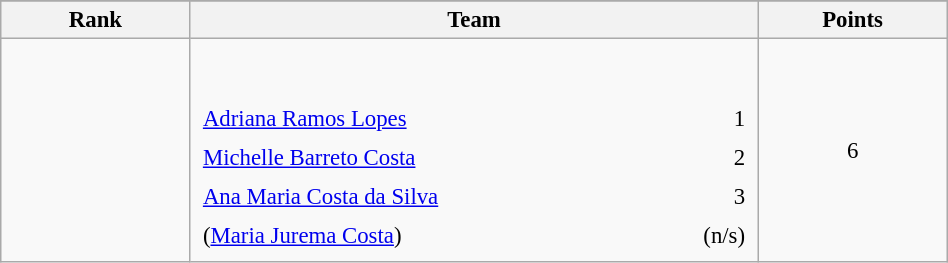<table class="wikitable sortable" style=" text-align:center; font-size:95%;" width="50%">
<tr>
</tr>
<tr>
<th width=10%>Rank</th>
<th width=30%>Team</th>
<th width=10%>Points</th>
</tr>
<tr>
<td align=center></td>
<td align=left> <br><br><table width=100%>
<tr>
<td align=left style="border:0"><a href='#'>Adriana Ramos Lopes</a></td>
<td align=right style="border:0">1</td>
</tr>
<tr>
<td align=left style="border:0"><a href='#'>Michelle Barreto Costa</a></td>
<td align=right style="border:0">2</td>
</tr>
<tr>
<td align=left style="border:0"><a href='#'>Ana Maria Costa da Silva</a></td>
<td align=right style="border:0">3</td>
</tr>
<tr>
<td align=left style="border:0">(<a href='#'>Maria Jurema Costa</a>)</td>
<td align=right style="border:0">(n/s)</td>
</tr>
</table>
</td>
<td>6</td>
</tr>
</table>
